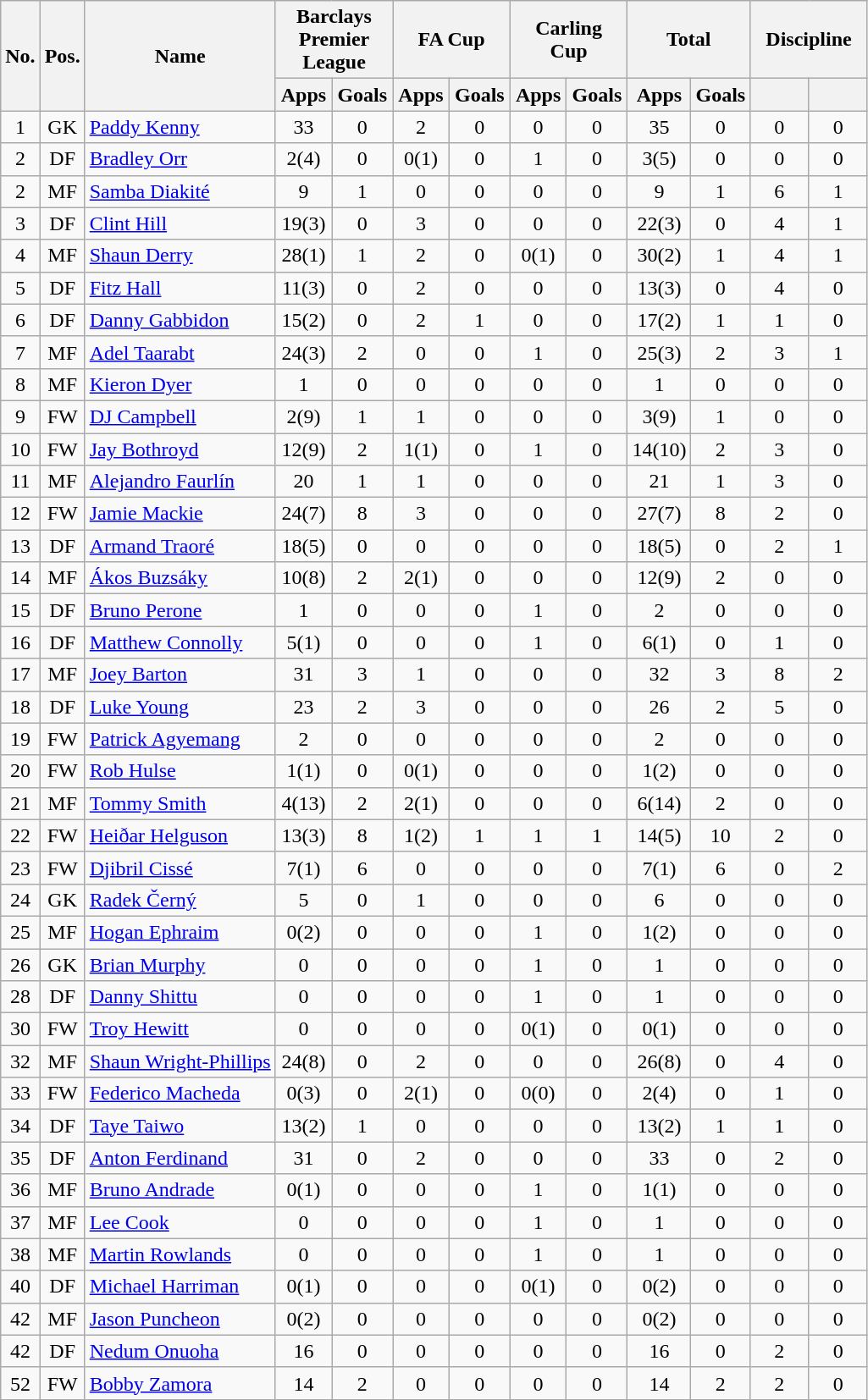<table class="wikitable" style="text-align:center">
<tr>
<th rowspan="2">No.</th>
<th rowspan="2">Pos.</th>
<th rowspan="2">Name</th>
<th colspan="2" width="85">Barclays Premier League</th>
<th colspan="2" width="85">FA Cup</th>
<th colspan="2" width="85">Carling Cup</th>
<th colspan="2" width="85">Total</th>
<th colspan="2" width="85">Discipline</th>
</tr>
<tr>
<th>Apps</th>
<th>Goals</th>
<th>Apps</th>
<th>Goals</th>
<th>Apps</th>
<th>Goals</th>
<th>Apps</th>
<th>Goals</th>
<th></th>
<th></th>
</tr>
<tr>
<td>1</td>
<td>GK</td>
<td align=left> <a href='#'>Paddy Kenny</a></td>
<td>33</td>
<td>0</td>
<td>2</td>
<td>0</td>
<td>0</td>
<td>0</td>
<td>35</td>
<td>0</td>
<td>0</td>
<td>0</td>
</tr>
<tr>
<td>2</td>
<td>DF</td>
<td align=left> <a href='#'>Bradley Orr</a></td>
<td>2(4)</td>
<td>0</td>
<td>0(1)</td>
<td>0</td>
<td>1</td>
<td>0</td>
<td>3(5)</td>
<td>0</td>
<td>0</td>
<td>0</td>
</tr>
<tr>
<td>2</td>
<td>MF</td>
<td align=left> <a href='#'>Samba Diakité</a></td>
<td>9</td>
<td>1</td>
<td>0</td>
<td>0</td>
<td>0</td>
<td>0</td>
<td>9</td>
<td>1</td>
<td>6</td>
<td>1</td>
</tr>
<tr>
<td>3</td>
<td>DF</td>
<td align=left> <a href='#'>Clint Hill</a></td>
<td>19(3)</td>
<td>0</td>
<td>3</td>
<td>0</td>
<td>0</td>
<td>0</td>
<td>22(3)</td>
<td>0</td>
<td>4</td>
<td>1</td>
</tr>
<tr>
<td>4</td>
<td>MF</td>
<td align=left> <a href='#'>Shaun Derry</a></td>
<td>28(1)</td>
<td>1</td>
<td>2</td>
<td>0</td>
<td>0(1)</td>
<td>0</td>
<td>30(2)</td>
<td>1</td>
<td>4</td>
<td>1</td>
</tr>
<tr>
<td>5</td>
<td>DF</td>
<td align=left> <a href='#'>Fitz Hall</a></td>
<td>11(3)</td>
<td>0</td>
<td>2</td>
<td>0</td>
<td>0</td>
<td>0</td>
<td>13(3)</td>
<td>0</td>
<td>4</td>
<td>0</td>
</tr>
<tr>
<td>6</td>
<td>DF</td>
<td align=left> <a href='#'>Danny Gabbidon</a></td>
<td>15(2)</td>
<td>0</td>
<td>2</td>
<td>1</td>
<td>0</td>
<td>0</td>
<td>17(2)</td>
<td>1</td>
<td>1</td>
<td>0</td>
</tr>
<tr>
<td>7</td>
<td>MF</td>
<td align=left> <a href='#'>Adel Taarabt</a></td>
<td>24(3)</td>
<td>2</td>
<td>0</td>
<td>0</td>
<td>1</td>
<td>0</td>
<td>25(3)</td>
<td>2</td>
<td>3</td>
<td>1</td>
</tr>
<tr>
<td>8</td>
<td>MF</td>
<td align=left> <a href='#'>Kieron Dyer</a></td>
<td>1</td>
<td>0</td>
<td>0</td>
<td>0</td>
<td>0</td>
<td>0</td>
<td>1</td>
<td>0</td>
<td>0</td>
<td>0</td>
</tr>
<tr>
<td>9</td>
<td>FW</td>
<td align=left> <a href='#'>DJ Campbell</a></td>
<td>2(9)</td>
<td>1</td>
<td>1</td>
<td>0</td>
<td>0</td>
<td>0</td>
<td>3(9)</td>
<td>1</td>
<td>0</td>
<td>0</td>
</tr>
<tr>
<td>10</td>
<td>FW</td>
<td align=left> <a href='#'>Jay Bothroyd</a></td>
<td>12(9)</td>
<td>2</td>
<td>1(1)</td>
<td>0</td>
<td>1</td>
<td>0</td>
<td>14(10)</td>
<td>2</td>
<td>3</td>
<td>0</td>
</tr>
<tr>
<td>11</td>
<td>MF</td>
<td align=left> <a href='#'>Alejandro Faurlín</a></td>
<td>20</td>
<td>1</td>
<td>1</td>
<td>0</td>
<td>0</td>
<td>0</td>
<td>21</td>
<td>1</td>
<td>3</td>
<td>0</td>
</tr>
<tr>
<td>12</td>
<td>FW</td>
<td align=left> <a href='#'>Jamie Mackie</a></td>
<td>24(7)</td>
<td>8</td>
<td>3</td>
<td>0</td>
<td>0</td>
<td>0</td>
<td>27(7)</td>
<td>8</td>
<td>2</td>
<td>0</td>
</tr>
<tr>
<td>13</td>
<td>DF</td>
<td align=left> <a href='#'>Armand Traoré</a></td>
<td>18(5)</td>
<td>0</td>
<td>0</td>
<td>0</td>
<td>0</td>
<td>0</td>
<td>18(5)</td>
<td>0</td>
<td>2</td>
<td>1</td>
</tr>
<tr>
<td>14</td>
<td>MF</td>
<td align=left> <a href='#'>Ákos Buzsáky</a></td>
<td>10(8)</td>
<td>2</td>
<td>2(1)</td>
<td>0</td>
<td>0</td>
<td>0</td>
<td>12(9)</td>
<td>2</td>
<td>0</td>
<td>0</td>
</tr>
<tr>
<td>15</td>
<td>DF</td>
<td align=left> <a href='#'>Bruno Perone</a></td>
<td>1</td>
<td>0</td>
<td>0</td>
<td>0</td>
<td>1</td>
<td>0</td>
<td>2</td>
<td>0</td>
<td>0</td>
<td>0</td>
</tr>
<tr>
<td>16</td>
<td>DF</td>
<td align=left> <a href='#'>Matthew Connolly</a></td>
<td>5(1)</td>
<td>0</td>
<td>0</td>
<td>0</td>
<td>1</td>
<td>0</td>
<td>6(1)</td>
<td>0</td>
<td>1</td>
<td>0</td>
</tr>
<tr>
<td>17</td>
<td>MF</td>
<td align=left> <a href='#'>Joey Barton</a></td>
<td>31</td>
<td>3</td>
<td>1</td>
<td>0</td>
<td>0</td>
<td>0</td>
<td>32</td>
<td>3</td>
<td>8</td>
<td>2</td>
</tr>
<tr>
<td>18</td>
<td>DF</td>
<td align=left> <a href='#'>Luke Young</a></td>
<td>23</td>
<td>2</td>
<td>3</td>
<td>0</td>
<td>0</td>
<td>0</td>
<td>26</td>
<td>2</td>
<td>5</td>
<td>0</td>
</tr>
<tr>
<td>19</td>
<td>FW</td>
<td align=left> <a href='#'>Patrick Agyemang</a></td>
<td>2</td>
<td>0</td>
<td>0</td>
<td>0</td>
<td>0</td>
<td>0</td>
<td>2</td>
<td>0</td>
<td>0</td>
<td>0</td>
</tr>
<tr>
<td>20</td>
<td>FW</td>
<td align=left> <a href='#'>Rob Hulse</a></td>
<td>1(1)</td>
<td>0</td>
<td>0(1)</td>
<td>0</td>
<td>0</td>
<td>0</td>
<td>1(2)</td>
<td>0</td>
<td>0</td>
<td>0</td>
</tr>
<tr>
<td>21</td>
<td>MF</td>
<td align=left> <a href='#'>Tommy Smith</a></td>
<td>4(13)</td>
<td>2</td>
<td>2(1)</td>
<td>0</td>
<td>0</td>
<td>0</td>
<td>6(14)</td>
<td>2</td>
<td>0</td>
<td>0</td>
</tr>
<tr>
<td>22</td>
<td>FW</td>
<td align=left> <a href='#'>Heiðar Helguson</a></td>
<td>13(3)</td>
<td>8</td>
<td>1(2)</td>
<td>1</td>
<td>1</td>
<td>1</td>
<td>14(5)</td>
<td>10</td>
<td>2</td>
<td>0</td>
</tr>
<tr>
<td>23</td>
<td>FW</td>
<td align=left> <a href='#'>Djibril Cissé</a></td>
<td>7(1)</td>
<td>6</td>
<td>0</td>
<td>0</td>
<td>0</td>
<td>0</td>
<td>7(1)</td>
<td>6</td>
<td>0</td>
<td>2</td>
</tr>
<tr>
<td>24</td>
<td>GK</td>
<td align=left> <a href='#'>Radek Černý</a></td>
<td>5</td>
<td>0</td>
<td>1</td>
<td>0</td>
<td>0</td>
<td>0</td>
<td>6</td>
<td>0</td>
<td>0</td>
<td>0</td>
</tr>
<tr>
<td>25</td>
<td>MF</td>
<td align=left> <a href='#'>Hogan Ephraim</a></td>
<td>0(2)</td>
<td>0</td>
<td>0</td>
<td>0</td>
<td>1</td>
<td>0</td>
<td>1(2)</td>
<td>0</td>
<td>0</td>
<td>0</td>
</tr>
<tr>
<td>26</td>
<td>GK</td>
<td align=left> <a href='#'>Brian Murphy</a></td>
<td>0</td>
<td>0</td>
<td>0</td>
<td>0</td>
<td>1</td>
<td>0</td>
<td>1</td>
<td>0</td>
<td>0</td>
<td>0</td>
</tr>
<tr>
<td>28</td>
<td>DF</td>
<td align=left> <a href='#'>Danny Shittu</a></td>
<td>0</td>
<td>0</td>
<td>0</td>
<td>0</td>
<td>1</td>
<td>0</td>
<td>1</td>
<td>0</td>
<td>0</td>
<td>0</td>
</tr>
<tr>
<td>30</td>
<td>FW</td>
<td align=left> <a href='#'>Troy Hewitt</a></td>
<td>0</td>
<td>0</td>
<td>0</td>
<td>0</td>
<td>0(1)</td>
<td>0</td>
<td>0(1)</td>
<td>0</td>
<td>0</td>
<td>0</td>
</tr>
<tr>
<td>32</td>
<td>MF</td>
<td align=left> <a href='#'>Shaun Wright-Phillips</a></td>
<td>24(8)</td>
<td>0</td>
<td>2</td>
<td>0</td>
<td>0</td>
<td>0</td>
<td>26(8)</td>
<td>0</td>
<td>4</td>
<td>0</td>
</tr>
<tr>
<td>33</td>
<td>FW</td>
<td align=left> <a href='#'>Federico Macheda</a></td>
<td>0(3)</td>
<td>0</td>
<td>2(1)</td>
<td>0</td>
<td>0(0)</td>
<td>0</td>
<td>2(4)</td>
<td>0</td>
<td>1</td>
<td>0</td>
</tr>
<tr>
<td>34</td>
<td>DF</td>
<td align=left> <a href='#'>Taye Taiwo</a></td>
<td>13(2)</td>
<td>1</td>
<td>0</td>
<td>0</td>
<td>0</td>
<td>0</td>
<td>13(2)</td>
<td>1</td>
<td>1</td>
<td>0</td>
</tr>
<tr>
<td>35</td>
<td>DF</td>
<td align=left> <a href='#'>Anton Ferdinand</a></td>
<td>31</td>
<td>0</td>
<td>2</td>
<td>0</td>
<td>0</td>
<td>0</td>
<td>33</td>
<td>0</td>
<td>2</td>
<td>0</td>
</tr>
<tr>
<td>36</td>
<td>MF</td>
<td align=left> <a href='#'>Bruno Andrade</a></td>
<td>0(1)</td>
<td>0</td>
<td>0</td>
<td>0</td>
<td>1</td>
<td>0</td>
<td>1(1)</td>
<td>0</td>
<td>0</td>
<td>0</td>
</tr>
<tr>
<td>37</td>
<td>MF</td>
<td align=left> <a href='#'>Lee Cook</a></td>
<td>0</td>
<td>0</td>
<td>0</td>
<td>0</td>
<td>1</td>
<td>0</td>
<td>1</td>
<td>0</td>
<td>0</td>
<td>0</td>
</tr>
<tr>
<td>38</td>
<td>MF</td>
<td align=left> <a href='#'>Martin Rowlands</a></td>
<td>0</td>
<td>0</td>
<td>0</td>
<td>0</td>
<td>1</td>
<td>0</td>
<td>1</td>
<td>0</td>
<td>0</td>
<td>0</td>
</tr>
<tr>
<td>40</td>
<td>DF</td>
<td align=left> <a href='#'>Michael Harriman</a></td>
<td>0(1)</td>
<td>0</td>
<td>0</td>
<td>0</td>
<td>0(1)</td>
<td>0</td>
<td>0(2)</td>
<td>0</td>
<td>0</td>
<td>0</td>
</tr>
<tr>
<td>42</td>
<td>MF</td>
<td align=left> <a href='#'>Jason Puncheon</a></td>
<td>0(2)</td>
<td>0</td>
<td>0</td>
<td>0</td>
<td>0</td>
<td>0</td>
<td>0(2)</td>
<td>0</td>
<td>0</td>
<td>0</td>
</tr>
<tr>
<td>42</td>
<td>DF</td>
<td align=left> <a href='#'>Nedum Onuoha</a></td>
<td>16</td>
<td>0</td>
<td>0</td>
<td>0</td>
<td>0</td>
<td>0</td>
<td>16</td>
<td>0</td>
<td>2</td>
<td>0</td>
</tr>
<tr>
<td>52</td>
<td>FW</td>
<td align=left> <a href='#'>Bobby Zamora</a></td>
<td>14</td>
<td>2</td>
<td>0</td>
<td>0</td>
<td>0</td>
<td>0</td>
<td>14</td>
<td>2</td>
<td>2</td>
<td>0</td>
</tr>
</table>
